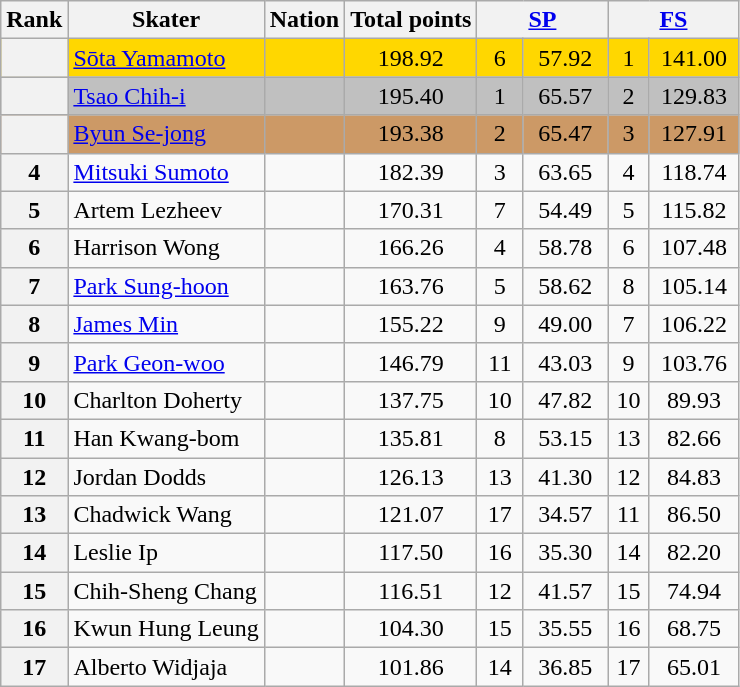<table class="wikitable sortable" style="text-align:left">
<tr>
<th scope="col">Rank</th>
<th scope="col">Skater</th>
<th scope="col">Nation</th>
<th scope="col">Total points</th>
<th scope="col" colspan="2" width="80px"><a href='#'>SP</a></th>
<th scope="col" colspan="2" width="80px"><a href='#'>FS</a></th>
</tr>
<tr bgcolor="gold">
<th scope="row"></th>
<td><a href='#'>Sōta Yamamoto</a></td>
<td></td>
<td align="center">198.92</td>
<td align="center">6</td>
<td align="center">57.92</td>
<td align="center">1</td>
<td align="center">141.00</td>
</tr>
<tr bgcolor="silver">
<th scope="row"></th>
<td><a href='#'>Tsao Chih-i</a></td>
<td></td>
<td align="center">195.40</td>
<td align="center">1</td>
<td align="center">65.57</td>
<td align="center">2</td>
<td align="center">129.83</td>
</tr>
<tr bgcolor="cc9966">
<th scope="row"></th>
<td><a href='#'>Byun Se-jong</a></td>
<td></td>
<td align="center">193.38</td>
<td align="center">2</td>
<td align="center">65.47</td>
<td align="center">3</td>
<td align="center">127.91</td>
</tr>
<tr>
<th scope="row">4</th>
<td><a href='#'>Mitsuki Sumoto</a></td>
<td></td>
<td align="center">182.39</td>
<td align="center">3</td>
<td align="center">63.65</td>
<td align="center">4</td>
<td align="center">118.74</td>
</tr>
<tr>
<th scope="row">5</th>
<td>Artem Lezheev</td>
<td></td>
<td align="center">170.31</td>
<td align="center">7</td>
<td align="center">54.49</td>
<td align="center">5</td>
<td align="center">115.82</td>
</tr>
<tr>
<th scope="row">6</th>
<td>Harrison Wong</td>
<td></td>
<td align="center">166.26</td>
<td align="center">4</td>
<td align="center">58.78</td>
<td align="center">6</td>
<td align="center">107.48</td>
</tr>
<tr>
<th scope="row">7</th>
<td><a href='#'>Park Sung-hoon</a></td>
<td></td>
<td align="center">163.76</td>
<td align="center">5</td>
<td align="center">58.62</td>
<td align="center">8</td>
<td align="center">105.14</td>
</tr>
<tr>
<th scope="row">8</th>
<td><a href='#'>James Min</a></td>
<td></td>
<td align="center">155.22</td>
<td align="center">9</td>
<td align="center">49.00</td>
<td align="center">7</td>
<td align="center">106.22</td>
</tr>
<tr>
<th scope="row">9</th>
<td><a href='#'>Park Geon-woo</a></td>
<td></td>
<td align="center">146.79</td>
<td align="center">11</td>
<td align="center">43.03</td>
<td align="center">9</td>
<td align="center">103.76</td>
</tr>
<tr>
<th scope="row">10</th>
<td>Charlton Doherty</td>
<td></td>
<td align="center">137.75</td>
<td align="center">10</td>
<td align="center">47.82</td>
<td align="center">10</td>
<td align="center">89.93</td>
</tr>
<tr>
<th scope="row">11</th>
<td>Han Kwang-bom</td>
<td></td>
<td align="center">135.81</td>
<td align="center">8</td>
<td align="center">53.15</td>
<td align="center">13</td>
<td align="center">82.66</td>
</tr>
<tr>
<th scope="row">12</th>
<td>Jordan Dodds</td>
<td></td>
<td align="center">126.13</td>
<td align="center">13</td>
<td align="center">41.30</td>
<td align="center">12</td>
<td align="center">84.83</td>
</tr>
<tr>
<th scope="row">13</th>
<td>Chadwick Wang</td>
<td></td>
<td align="center">121.07</td>
<td align="center">17</td>
<td align="center">34.57</td>
<td align="center">11</td>
<td align="center">86.50</td>
</tr>
<tr>
<th scope="row">14</th>
<td>Leslie Ip</td>
<td></td>
<td align="center">117.50</td>
<td align="center">16</td>
<td align="center">35.30</td>
<td align="center">14</td>
<td align="center">82.20</td>
</tr>
<tr>
<th scope="row">15</th>
<td>Chih-Sheng Chang</td>
<td></td>
<td align="center">116.51</td>
<td align="center">12</td>
<td align="center">41.57</td>
<td align="center">15</td>
<td align="center">74.94</td>
</tr>
<tr>
<th scope="row">16</th>
<td>Kwun Hung Leung</td>
<td></td>
<td align="center">104.30</td>
<td align="center">15</td>
<td align="center">35.55</td>
<td align="center">16</td>
<td align="center">68.75</td>
</tr>
<tr>
<th scope="row">17</th>
<td>Alberto Widjaja</td>
<td></td>
<td align="center">101.86</td>
<td align="center">14</td>
<td align="center">36.85</td>
<td align="center">17</td>
<td align="center">65.01</td>
</tr>
</table>
